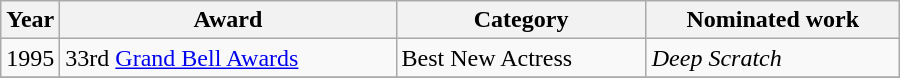<table class="wikitable" style="width:600px">
<tr>
<th width=10>Year</th>
<th>Award</th>
<th>Category</th>
<th>Nominated work</th>
</tr>
<tr>
<td>1995</td>
<td>33rd <a href='#'>Grand Bell Awards</a></td>
<td>Best New Actress</td>
<td><em>Deep Scratch</em></td>
</tr>
<tr>
</tr>
</table>
